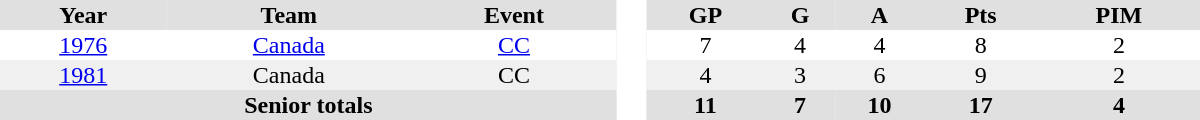<table border="0" cellpadding="1" cellspacing="0" style="text-align:center; width:50em">
<tr style="text-align:center; background:#e0e0e0;">
<th>Year</th>
<th>Team</th>
<th>Event</th>
<th rowspan="99" style="background:#fff;"> </th>
<th>GP</th>
<th>G</th>
<th>A</th>
<th>Pts</th>
<th>PIM</th>
</tr>
<tr>
<td><a href='#'>1976</a></td>
<td><a href='#'>Canada</a></td>
<td><a href='#'>CC</a></td>
<td>7</td>
<td>4</td>
<td>4</td>
<td>8</td>
<td>2</td>
</tr>
<tr style="background:#f0f0f0;">
<td><a href='#'>1981</a></td>
<td>Canada</td>
<td>CC</td>
<td>4</td>
<td>3</td>
<td>6</td>
<td>9</td>
<td>2</td>
</tr>
<tr style="background:#e0e0e0;">
<th colspan=3>Senior totals</th>
<th>11</th>
<th>7</th>
<th>10</th>
<th>17</th>
<th>4</th>
</tr>
</table>
